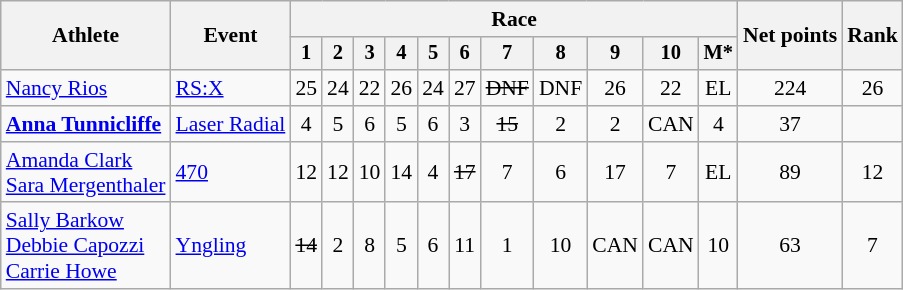<table class=wikitable style=font-size:90%;text-align:center>
<tr>
<th rowspan=2>Athlete</th>
<th rowspan=2>Event</th>
<th colspan=11>Race</th>
<th rowspan=2>Net points</th>
<th rowspan=2>Rank</th>
</tr>
<tr style=font-size:95%>
<th>1</th>
<th>2</th>
<th>3</th>
<th>4</th>
<th>5</th>
<th>6</th>
<th>7</th>
<th>8</th>
<th>9</th>
<th>10</th>
<th>M*</th>
</tr>
<tr>
<td align=left><a href='#'>Nancy Rios</a></td>
<td align=left><a href='#'>RS:X</a></td>
<td>25</td>
<td>24</td>
<td>22</td>
<td>26</td>
<td>24</td>
<td>27</td>
<td><s>DNF</s></td>
<td>DNF</td>
<td>26</td>
<td>22</td>
<td>EL</td>
<td>224</td>
<td>26</td>
</tr>
<tr>
<td align=left><strong><a href='#'>Anna Tunnicliffe</a></strong></td>
<td align=left><a href='#'>Laser Radial</a></td>
<td>4</td>
<td>5</td>
<td>6</td>
<td>5</td>
<td>6</td>
<td>3</td>
<td><s>15</s></td>
<td>2</td>
<td>2</td>
<td>CAN</td>
<td>4</td>
<td>37</td>
<td></td>
</tr>
<tr>
<td align=left><a href='#'>Amanda Clark</a><br><a href='#'>Sara Mergenthaler</a></td>
<td align=left><a href='#'>470</a></td>
<td>12</td>
<td>12</td>
<td>10</td>
<td>14</td>
<td>4</td>
<td><s>17</s></td>
<td>7</td>
<td>6</td>
<td>17</td>
<td>7</td>
<td>EL</td>
<td>89</td>
<td>12</td>
</tr>
<tr>
<td align=left><a href='#'>Sally Barkow</a><br><a href='#'>Debbie Capozzi</a><br><a href='#'>Carrie Howe</a></td>
<td align=left><a href='#'>Yngling</a></td>
<td><s>14</s></td>
<td>2</td>
<td>8</td>
<td>5</td>
<td>6</td>
<td>11</td>
<td>1</td>
<td>10</td>
<td>CAN</td>
<td>CAN</td>
<td>10</td>
<td>63</td>
<td>7</td>
</tr>
</table>
